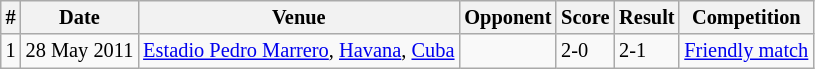<table class="wikitable" style="font-size:85%;">
<tr>
<th>#</th>
<th>Date</th>
<th>Venue</th>
<th>Opponent</th>
<th>Score</th>
<th>Result</th>
<th>Competition</th>
</tr>
<tr>
<td>1</td>
<td>28 May 2011</td>
<td><a href='#'>Estadio Pedro Marrero</a>, <a href='#'>Havana</a>, <a href='#'>Cuba</a></td>
<td></td>
<td>2-0</td>
<td>2-1</td>
<td><a href='#'>Friendly match</a></td>
</tr>
</table>
